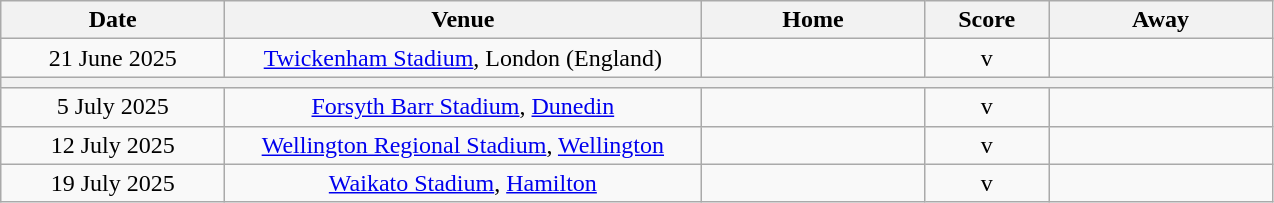<table class="wikitable" style="text-align:center">
<tr>
<th style="width:142px">Date</th>
<th scope="col" style="width:310px">Venue</th>
<th style="width:142px">Home</th>
<th style="width:75px">Score</th>
<th style="width:142px">Away</th>
</tr>
<tr>
<td>21 June 2025</td>
<td><a href='#'>Twickenham Stadium</a>, London (England)</td>
<td align=right></td>
<td>v</td>
<td align=left></td>
</tr>
<tr>
<th colspan=6></th>
</tr>
<tr>
<td>5 July 2025</td>
<td><a href='#'>Forsyth Barr Stadium</a>, <a href='#'>Dunedin</a></td>
<td align=right></td>
<td>v</td>
<td align=left></td>
</tr>
<tr>
<td>12 July 2025</td>
<td><a href='#'>Wellington Regional Stadium</a>, <a href='#'>Wellington</a></td>
<td align=right></td>
<td>v</td>
<td align=left></td>
</tr>
<tr>
<td>19 July 2025</td>
<td><a href='#'>Waikato Stadium</a>, <a href='#'>Hamilton</a></td>
<td align=right></td>
<td>v</td>
<td align=left></td>
</tr>
</table>
